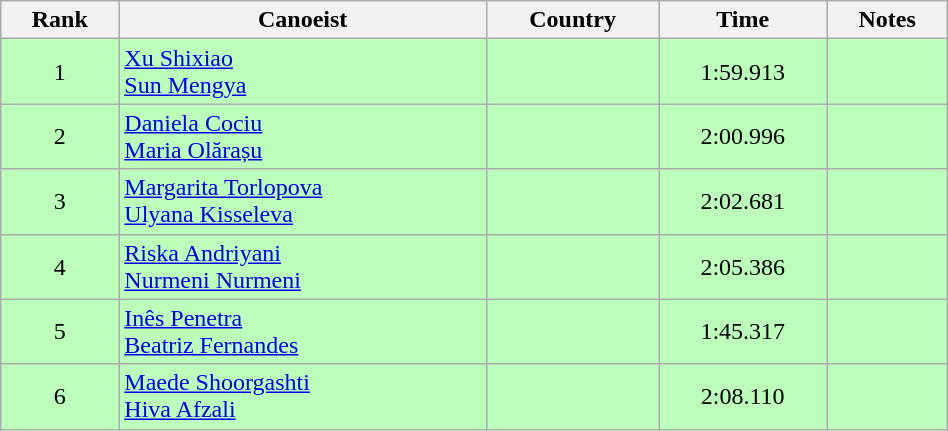<table class="wikitable" style="text-align:center;width: 50%">
<tr>
<th>Rank</th>
<th>Canoeist</th>
<th>Country</th>
<th>Time</th>
<th>Notes</th>
</tr>
<tr bgcolor=bbffbb>
<td>1</td>
<td align="left"><a href='#'>Xu Shixiao</a><br><a href='#'>Sun Mengya</a></td>
<td align="left"></td>
<td>1:59.913</td>
<td></td>
</tr>
<tr bgcolor=bbffbb>
<td>2</td>
<td align="left"><a href='#'>Daniela Cociu</a><br><a href='#'>Maria Olărașu</a></td>
<td align="left"></td>
<td>2:00.996</td>
<td></td>
</tr>
<tr bgcolor=bbffbb>
<td>3</td>
<td align="left"><a href='#'>Margarita Torlopova</a><br><a href='#'>Ulyana Kisseleva</a></td>
<td align="left"></td>
<td>2:02.681</td>
<td></td>
</tr>
<tr bgcolor=bbffbb>
<td>4</td>
<td align="left"><a href='#'>Riska Andriyani</a><br><a href='#'>Nurmeni Nurmeni</a></td>
<td align="left"></td>
<td>2:05.386</td>
<td></td>
</tr>
<tr bgcolor=bbffbb>
<td>5</td>
<td align="left"><a href='#'>Inês Penetra</a><br><a href='#'>Beatriz Fernandes</a></td>
<td align="left"></td>
<td>1:45.317</td>
<td></td>
</tr>
<tr bgcolor=bbffbb>
<td>6</td>
<td align="left"><a href='#'>Maede Shoorgashti</a><br><a href='#'>Hiva Afzali</a></td>
<td align="left"></td>
<td>2:08.110</td>
<td></td>
</tr>
</table>
